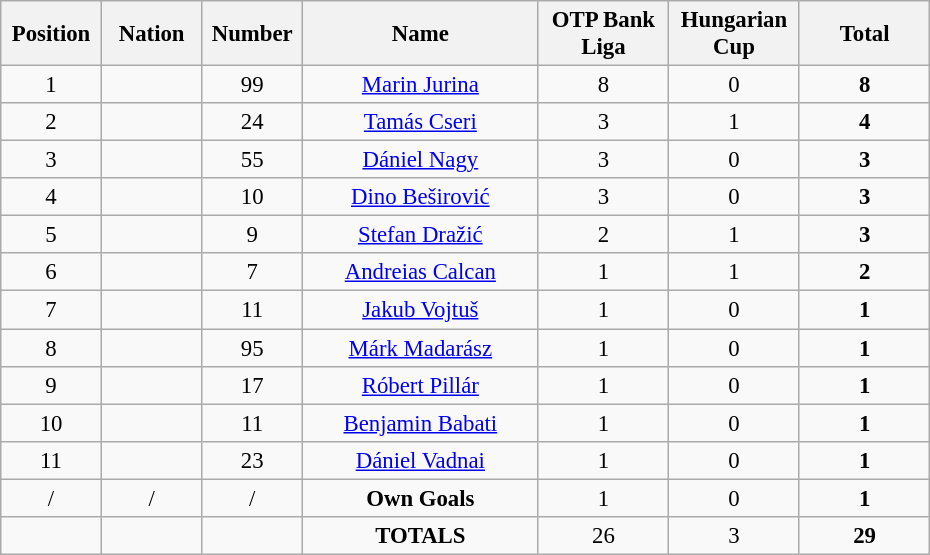<table class="wikitable" style="font-size: 95%; text-align: center;">
<tr>
<th width=60>Position</th>
<th width=60>Nation</th>
<th width=60>Number</th>
<th width=150>Name</th>
<th width=80>OTP Bank Liga</th>
<th width=80>Hungarian Cup</th>
<th width=80>Total</th>
</tr>
<tr>
<td>1</td>
<td></td>
<td>99</td>
<td><a href='#'>Marin Jurina</a></td>
<td>8</td>
<td>0</td>
<td><strong>8</strong></td>
</tr>
<tr>
<td>2</td>
<td></td>
<td>24</td>
<td><a href='#'>Tamás Cseri</a></td>
<td>3</td>
<td>1</td>
<td><strong>4</strong></td>
</tr>
<tr>
<td>3</td>
<td></td>
<td>55</td>
<td><a href='#'>Dániel Nagy</a></td>
<td>3</td>
<td>0</td>
<td><strong>3</strong></td>
</tr>
<tr>
<td>4</td>
<td></td>
<td>10</td>
<td><a href='#'>Dino Beširović</a></td>
<td>3</td>
<td>0</td>
<td><strong>3</strong></td>
</tr>
<tr>
<td>5</td>
<td></td>
<td>9</td>
<td><a href='#'>Stefan Dražić</a></td>
<td>2</td>
<td>1</td>
<td><strong>3</strong></td>
</tr>
<tr>
<td>6</td>
<td></td>
<td>7</td>
<td><a href='#'>Andreias Calcan</a></td>
<td>1</td>
<td>1</td>
<td><strong>2</strong></td>
</tr>
<tr>
<td>7</td>
<td></td>
<td>11</td>
<td><a href='#'>Jakub Vojtuš</a></td>
<td>1</td>
<td>0</td>
<td><strong>1</strong></td>
</tr>
<tr>
<td>8</td>
<td></td>
<td>95</td>
<td><a href='#'>Márk Madarász</a></td>
<td>1</td>
<td>0</td>
<td><strong>1</strong></td>
</tr>
<tr>
<td>9</td>
<td></td>
<td>17</td>
<td><a href='#'>Róbert Pillár</a></td>
<td>1</td>
<td>0</td>
<td><strong>1</strong></td>
</tr>
<tr>
<td>10</td>
<td></td>
<td>11</td>
<td><a href='#'>Benjamin Babati</a></td>
<td>1</td>
<td>0</td>
<td><strong>1</strong></td>
</tr>
<tr>
<td>11</td>
<td></td>
<td>23</td>
<td><a href='#'>Dániel Vadnai</a></td>
<td>1</td>
<td>0</td>
<td><strong>1</strong></td>
</tr>
<tr>
<td>/</td>
<td>/</td>
<td>/</td>
<td><strong>Own Goals</strong></td>
<td>1</td>
<td>0</td>
<td><strong>1</strong></td>
</tr>
<tr>
<td></td>
<td></td>
<td></td>
<td><strong>TOTALS</strong></td>
<td>26</td>
<td>3</td>
<td><strong>29</strong></td>
</tr>
</table>
